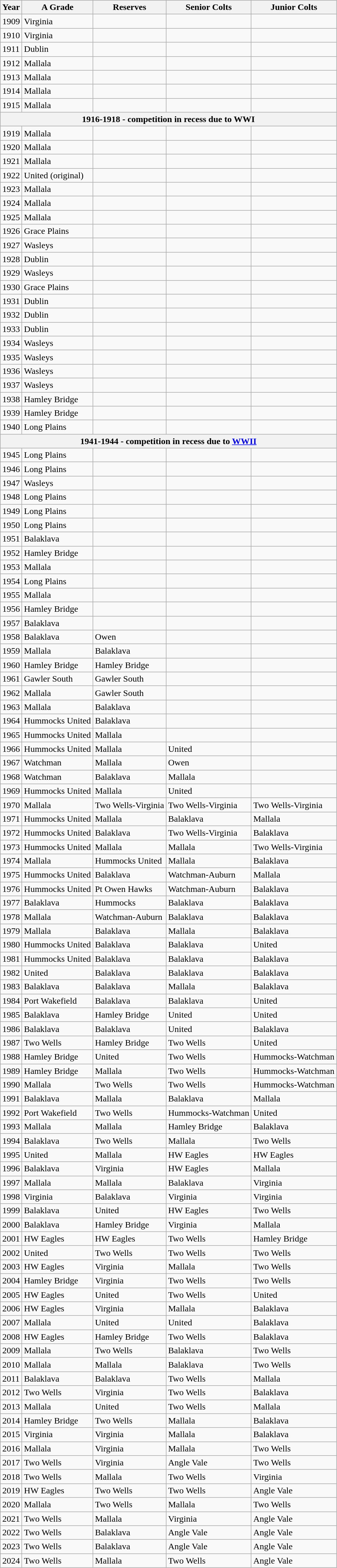<table class="wikitable">
<tr>
<th>Year</th>
<th>A Grade</th>
<th>Reserves</th>
<th>Senior Colts</th>
<th>Junior Colts</th>
</tr>
<tr>
<td>1909</td>
<td>Virginia</td>
<td></td>
<td></td>
<td></td>
</tr>
<tr>
<td>1910</td>
<td>Virginia</td>
<td></td>
<td></td>
<td></td>
</tr>
<tr>
<td>1911</td>
<td>Dublin</td>
<td></td>
<td></td>
<td></td>
</tr>
<tr>
<td>1912</td>
<td>Mallala</td>
<td></td>
<td></td>
<td></td>
</tr>
<tr>
<td>1913</td>
<td>Mallala</td>
<td></td>
<td></td>
<td></td>
</tr>
<tr>
<td>1914</td>
<td>Mallala</td>
<td></td>
<td></td>
<td></td>
</tr>
<tr>
<td>1915</td>
<td>Mallala</td>
<td></td>
<td></td>
<td></td>
</tr>
<tr>
<th colspan="5">1916-1918 - competition in recess due to WWI</th>
</tr>
<tr>
<td>1919</td>
<td>Mallala</td>
<td></td>
<td></td>
<td></td>
</tr>
<tr>
<td>1920</td>
<td>Mallala</td>
<td></td>
<td></td>
<td></td>
</tr>
<tr>
<td>1921</td>
<td>Mallala</td>
<td></td>
<td></td>
<td></td>
</tr>
<tr>
<td>1922</td>
<td>United (original)</td>
<td></td>
<td></td>
<td></td>
</tr>
<tr>
<td>1923</td>
<td>Mallala</td>
<td></td>
<td></td>
<td></td>
</tr>
<tr>
<td>1924</td>
<td>Mallala</td>
<td></td>
<td></td>
<td></td>
</tr>
<tr>
<td>1925</td>
<td>Mallala</td>
<td></td>
<td></td>
<td></td>
</tr>
<tr>
<td>1926</td>
<td>Grace Plains</td>
<td></td>
<td></td>
<td></td>
</tr>
<tr>
<td>1927</td>
<td>Wasleys</td>
<td></td>
<td></td>
<td></td>
</tr>
<tr>
<td>1928</td>
<td>Dublin</td>
<td></td>
<td></td>
<td></td>
</tr>
<tr>
<td>1929</td>
<td>Wasleys</td>
<td></td>
<td></td>
<td></td>
</tr>
<tr>
<td>1930</td>
<td>Grace Plains</td>
<td></td>
<td></td>
<td></td>
</tr>
<tr>
<td>1931</td>
<td>Dublin</td>
<td></td>
<td></td>
<td></td>
</tr>
<tr>
<td>1932</td>
<td>Dublin</td>
<td></td>
<td></td>
<td></td>
</tr>
<tr>
<td>1933</td>
<td>Dublin</td>
<td></td>
<td></td>
<td></td>
</tr>
<tr>
<td>1934</td>
<td>Wasleys</td>
<td></td>
<td></td>
<td></td>
</tr>
<tr>
<td>1935</td>
<td>Wasleys</td>
<td></td>
<td></td>
<td></td>
</tr>
<tr>
<td>1936</td>
<td>Wasleys</td>
<td></td>
<td></td>
<td></td>
</tr>
<tr>
<td>1937</td>
<td>Wasleys</td>
<td></td>
<td></td>
<td></td>
</tr>
<tr>
<td>1938</td>
<td>Hamley Bridge</td>
<td></td>
<td></td>
<td></td>
</tr>
<tr>
<td>1939</td>
<td>Hamley Bridge</td>
<td></td>
<td></td>
<td></td>
</tr>
<tr>
<td>1940</td>
<td>Long Plains</td>
<td></td>
<td></td>
<td></td>
</tr>
<tr>
<th colspan="5">1941-1944 - competition in recess due to <a href='#'>WWII</a></th>
</tr>
<tr>
<td>1945</td>
<td>Long Plains</td>
<td></td>
<td></td>
<td></td>
</tr>
<tr>
<td>1946</td>
<td>Long Plains</td>
<td></td>
<td></td>
<td></td>
</tr>
<tr>
<td>1947</td>
<td>Wasleys</td>
<td></td>
<td></td>
<td></td>
</tr>
<tr>
<td>1948</td>
<td>Long Plains</td>
<td></td>
<td></td>
<td></td>
</tr>
<tr>
<td>1949</td>
<td>Long Plains</td>
<td></td>
<td></td>
<td></td>
</tr>
<tr>
<td>1950</td>
<td>Long Plains</td>
<td></td>
<td></td>
<td></td>
</tr>
<tr>
<td>1951</td>
<td>Balaklava</td>
<td></td>
<td></td>
<td></td>
</tr>
<tr>
<td>1952</td>
<td>Hamley Bridge</td>
<td></td>
<td></td>
<td></td>
</tr>
<tr>
<td>1953</td>
<td>Mallala</td>
<td></td>
<td></td>
<td></td>
</tr>
<tr>
<td>1954</td>
<td>Long Plains</td>
<td></td>
<td></td>
<td></td>
</tr>
<tr>
<td>1955</td>
<td>Mallala</td>
<td></td>
<td></td>
<td></td>
</tr>
<tr>
<td>1956</td>
<td>Hamley Bridge</td>
<td></td>
<td></td>
<td></td>
</tr>
<tr>
<td>1957</td>
<td>Balaklava</td>
<td></td>
<td></td>
<td></td>
</tr>
<tr>
<td>1958</td>
<td>Balaklava</td>
<td>Owen</td>
<td></td>
<td></td>
</tr>
<tr>
<td>1959</td>
<td>Mallala</td>
<td>Balaklava</td>
<td></td>
<td></td>
</tr>
<tr>
<td>1960</td>
<td>Hamley Bridge</td>
<td>Hamley Bridge</td>
<td></td>
<td></td>
</tr>
<tr>
<td>1961</td>
<td>Gawler South</td>
<td>Gawler South</td>
<td></td>
<td></td>
</tr>
<tr>
<td>1962</td>
<td>Mallala</td>
<td>Gawler South</td>
<td></td>
<td></td>
</tr>
<tr>
<td>1963</td>
<td>Mallala</td>
<td>Balaklava</td>
<td></td>
<td></td>
</tr>
<tr>
<td>1964</td>
<td>Hummocks United</td>
<td>Balaklava</td>
<td></td>
<td></td>
</tr>
<tr>
<td>1965</td>
<td>Hummocks United</td>
<td>Mallala</td>
<td></td>
<td></td>
</tr>
<tr>
<td>1966</td>
<td>Hummocks United</td>
<td>Mallala</td>
<td>United</td>
<td></td>
</tr>
<tr>
<td>1967</td>
<td>Watchman</td>
<td>Mallala</td>
<td>Owen</td>
<td></td>
</tr>
<tr>
<td>1968</td>
<td>Watchman</td>
<td>Balaklava</td>
<td>Mallala</td>
<td></td>
</tr>
<tr>
<td>1969</td>
<td>Hummocks United</td>
<td>Mallala</td>
<td>United</td>
<td></td>
</tr>
<tr>
<td>1970</td>
<td>Mallala</td>
<td>Two Wells-Virginia</td>
<td>Two Wells-Virginia</td>
<td>Two Wells-Virginia</td>
</tr>
<tr>
<td>1971</td>
<td>Hummocks United</td>
<td>Mallala</td>
<td>Balaklava</td>
<td>Mallala</td>
</tr>
<tr>
<td>1972</td>
<td>Hummocks United</td>
<td>Balaklava</td>
<td>Two Wells-Virginia</td>
<td>Balaklava</td>
</tr>
<tr>
<td>1973</td>
<td>Hummocks United</td>
<td>Mallala</td>
<td>Mallala</td>
<td>Two Wells-Virginia</td>
</tr>
<tr>
<td>1974</td>
<td>Mallala</td>
<td>Hummocks United</td>
<td>Mallala</td>
<td>Balaklava</td>
</tr>
<tr>
<td>1975</td>
<td>Hummocks United</td>
<td>Balaklava</td>
<td>Watchman-Auburn</td>
<td>Mallala</td>
</tr>
<tr>
<td>1976</td>
<td>Hummocks United</td>
<td>Pt Owen Hawks</td>
<td>Watchman-Auburn</td>
<td>Balaklava</td>
</tr>
<tr>
<td>1977</td>
<td>Balaklava</td>
<td>Hummocks</td>
<td>Balaklava</td>
<td>Balaklava</td>
</tr>
<tr>
<td>1978</td>
<td>Mallala</td>
<td>Watchman-Auburn</td>
<td>Balaklava</td>
<td>Balaklava</td>
</tr>
<tr>
<td>1979</td>
<td>Mallala</td>
<td>Balaklava</td>
<td>Mallala</td>
<td>Balaklava</td>
</tr>
<tr>
<td>1980</td>
<td>Hummocks United</td>
<td>Balaklava</td>
<td>Balaklava</td>
<td>United</td>
</tr>
<tr>
<td>1981</td>
<td>Hummocks United</td>
<td>Balaklava</td>
<td>Balaklava</td>
<td>Balaklava</td>
</tr>
<tr>
<td>1982</td>
<td>United</td>
<td>Balaklava</td>
<td>Balaklava</td>
<td>Balaklava</td>
</tr>
<tr>
<td>1983</td>
<td>Balaklava</td>
<td>Balaklava</td>
<td>Mallala</td>
<td>Balaklava</td>
</tr>
<tr>
<td>1984</td>
<td>Port Wakefield</td>
<td>Balaklava</td>
<td>Balaklava</td>
<td>United</td>
</tr>
<tr>
<td>1985</td>
<td>Balaklava</td>
<td>Hamley Bridge</td>
<td>United</td>
<td>United</td>
</tr>
<tr>
<td>1986</td>
<td>Balaklava</td>
<td>Balaklava</td>
<td>United</td>
<td>Balaklava</td>
</tr>
<tr>
<td>1987</td>
<td>Two Wells</td>
<td>Hamley Bridge</td>
<td>Two Wells</td>
<td>United</td>
</tr>
<tr>
<td>1988</td>
<td>Hamley Bridge</td>
<td>United</td>
<td>Two Wells</td>
<td>Hummocks-Watchman</td>
</tr>
<tr>
<td>1989</td>
<td>Hamley Bridge</td>
<td>Mallala</td>
<td>Two Wells</td>
<td>Hummocks-Watchman</td>
</tr>
<tr>
<td>1990</td>
<td>Mallala</td>
<td>Two Wells</td>
<td>Two Wells</td>
<td>Hummocks-Watchman</td>
</tr>
<tr>
<td>1991</td>
<td>Balaklava</td>
<td>Mallala</td>
<td>Balaklava</td>
<td>Mallala</td>
</tr>
<tr>
<td>1992</td>
<td>Port Wakefield</td>
<td>Two Wells</td>
<td>Hummocks-Watchman</td>
<td>United</td>
</tr>
<tr>
<td>1993</td>
<td>Mallala</td>
<td>Mallala</td>
<td>Hamley Bridge</td>
<td>Balaklava</td>
</tr>
<tr>
<td>1994</td>
<td>Balaklava</td>
<td>Two Wells</td>
<td>Mallala</td>
<td>Two Wells</td>
</tr>
<tr>
<td>1995</td>
<td>United</td>
<td>Mallala</td>
<td>HW Eagles</td>
<td>HW Eagles</td>
</tr>
<tr>
<td>1996</td>
<td>Balaklava</td>
<td>Virginia</td>
<td>HW Eagles</td>
<td>Mallala</td>
</tr>
<tr>
<td>1997</td>
<td>Mallala</td>
<td>Mallala</td>
<td>Balaklava</td>
<td>Virginia</td>
</tr>
<tr>
<td>1998</td>
<td>Virginia</td>
<td>Balaklava</td>
<td>Virginia</td>
<td>Virginia</td>
</tr>
<tr>
<td>1999</td>
<td>Balaklava</td>
<td>United</td>
<td>HW Eagles</td>
<td>Two Wells</td>
</tr>
<tr>
<td>2000</td>
<td>Balaklava</td>
<td>Hamley Bridge</td>
<td>Virginia</td>
<td>Mallala</td>
</tr>
<tr>
<td>2001</td>
<td>HW Eagles</td>
<td>HW Eagles</td>
<td>Two Wells</td>
<td>Hamley Bridge</td>
</tr>
<tr>
<td>2002</td>
<td>United</td>
<td>Two Wells</td>
<td>Two Wells</td>
<td>Two Wells</td>
</tr>
<tr>
<td>2003</td>
<td>HW Eagles</td>
<td>Virginia</td>
<td>Mallala</td>
<td>Two Wells</td>
</tr>
<tr>
<td>2004</td>
<td>Hamley Bridge</td>
<td>Virginia</td>
<td>Two Wells</td>
<td>Two Wells</td>
</tr>
<tr>
<td>2005</td>
<td>HW Eagles</td>
<td>United</td>
<td>Two Wells</td>
<td>United</td>
</tr>
<tr>
<td>2006</td>
<td>HW Eagles</td>
<td>Virginia</td>
<td>Mallala</td>
<td>Balaklava</td>
</tr>
<tr>
<td>2007</td>
<td>Mallala</td>
<td>United</td>
<td>United</td>
<td>Balaklava</td>
</tr>
<tr>
<td>2008</td>
<td>HW Eagles</td>
<td>Hamley Bridge</td>
<td>Two Wells</td>
<td>Balaklava</td>
</tr>
<tr>
<td>2009</td>
<td>Mallala</td>
<td>Two Wells</td>
<td>Balaklava</td>
<td>Two Wells</td>
</tr>
<tr>
<td>2010</td>
<td>Mallala</td>
<td>Mallala</td>
<td>Balaklava</td>
<td>Two Wells</td>
</tr>
<tr>
<td>2011</td>
<td>Balaklava</td>
<td>Balaklava</td>
<td>Two Wells</td>
<td>Mallala</td>
</tr>
<tr>
<td>2012</td>
<td>Two Wells</td>
<td>Virginia</td>
<td>Two Wells</td>
<td>Balaklava</td>
</tr>
<tr>
<td>2013</td>
<td>Mallala</td>
<td>United</td>
<td>Two Wells</td>
<td>Mallala</td>
</tr>
<tr>
<td>2014</td>
<td>Hamley Bridge</td>
<td>Two Wells</td>
<td>Mallala</td>
<td>Balaklava</td>
</tr>
<tr>
<td>2015</td>
<td>Virginia</td>
<td>Virginia</td>
<td>Mallala</td>
<td>Balaklava</td>
</tr>
<tr>
<td>2016</td>
<td>Mallala</td>
<td>Virginia</td>
<td>Mallala</td>
<td>Two Wells</td>
</tr>
<tr>
<td>2017</td>
<td>Two Wells</td>
<td>Virginia</td>
<td>Angle Vale</td>
<td>Two Wells</td>
</tr>
<tr>
<td>2018</td>
<td>Two Wells</td>
<td>Mallala</td>
<td>Two Wells</td>
<td>Virginia</td>
</tr>
<tr>
<td>2019</td>
<td>HW Eagles</td>
<td>Two Wells</td>
<td>Two Wells</td>
<td>Angle Vale</td>
</tr>
<tr>
<td>2020</td>
<td>Mallala</td>
<td>Two Wells</td>
<td>Mallala</td>
<td>Two Wells</td>
</tr>
<tr>
<td>2021</td>
<td>Two Wells</td>
<td>Mallala</td>
<td>Virginia</td>
<td>Angle Vale</td>
</tr>
<tr>
<td>2022</td>
<td>Two Wells</td>
<td>Balaklava</td>
<td>Angle Vale</td>
<td>Angle Vale</td>
</tr>
<tr>
<td>2023</td>
<td>Two Wells</td>
<td>Balaklava</td>
<td>Angle Vale</td>
<td>Angle Vale</td>
</tr>
<tr>
<td>2024</td>
<td>Two Wells</td>
<td>Mallala</td>
<td>Two Wells</td>
<td>Angle Vale</td>
</tr>
</table>
